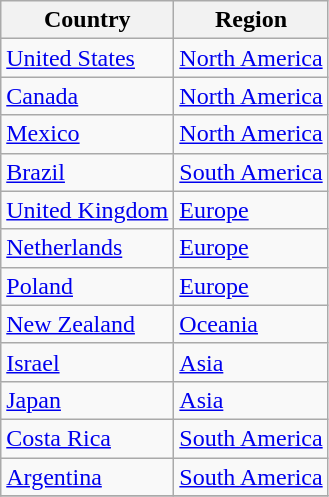<table class="wikitable sortable">
<tr>
<th>Country</th>
<th>Region</th>
</tr>
<tr>
<td> <a href='#'>United States</a></td>
<td><a href='#'>North America</a></td>
</tr>
<tr>
<td> <a href='#'>Canada</a></td>
<td><a href='#'>North America</a></td>
</tr>
<tr>
<td> <a href='#'>Mexico</a></td>
<td><a href='#'>North America</a></td>
</tr>
<tr>
<td> <a href='#'>Brazil</a></td>
<td><a href='#'>South America</a></td>
</tr>
<tr>
<td> <a href='#'>United Kingdom</a></td>
<td><a href='#'>Europe</a></td>
</tr>
<tr>
<td> <a href='#'>Netherlands</a></td>
<td><a href='#'>Europe</a></td>
</tr>
<tr>
<td> <a href='#'>Poland</a></td>
<td><a href='#'>Europe</a></td>
</tr>
<tr>
<td> <a href='#'>New Zealand</a></td>
<td><a href='#'>Oceania</a></td>
</tr>
<tr>
<td> <a href='#'>Israel</a></td>
<td><a href='#'>Asia</a></td>
</tr>
<tr>
<td> <a href='#'>Japan</a></td>
<td><a href='#'>Asia</a></td>
</tr>
<tr>
<td> <a href='#'>Costa Rica</a></td>
<td><a href='#'>South America</a></td>
</tr>
<tr>
<td> <a href='#'>Argentina</a></td>
<td><a href='#'>South America</a></td>
</tr>
<tr>
</tr>
</table>
